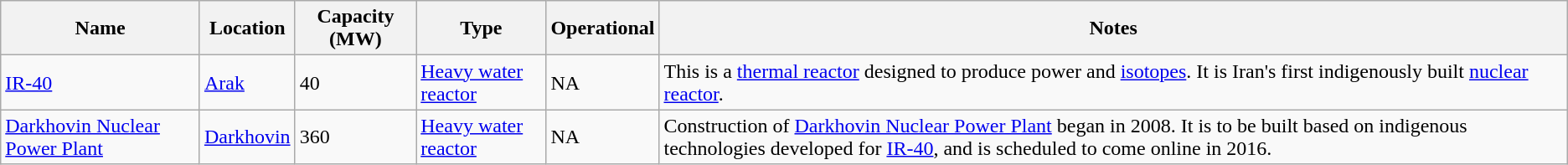<table class="wikitable sortable">
<tr>
<th>Name</th>
<th>Location</th>
<th>Capacity (MW)</th>
<th>Type</th>
<th>Operational</th>
<th>Notes</th>
</tr>
<tr>
<td><a href='#'>IR-40</a></td>
<td><a href='#'>Arak</a></td>
<td>40</td>
<td><a href='#'>Heavy water reactor</a></td>
<td>NA</td>
<td>This is a <a href='#'>thermal reactor</a> designed to produce power and <a href='#'>isotopes</a>. It is Iran's first indigenously built <a href='#'>nuclear reactor</a>.</td>
</tr>
<tr>
<td><a href='#'>Darkhovin Nuclear Power Plant</a></td>
<td><a href='#'>Darkhovin</a></td>
<td>360</td>
<td><a href='#'>Heavy water reactor</a></td>
<td>NA</td>
<td>Construction of <a href='#'>Darkhovin Nuclear Power Plant</a> began in 2008. It is to be built based on indigenous technologies developed for <a href='#'>IR-40</a>, and is scheduled to come online in 2016.</td>
</tr>
</table>
